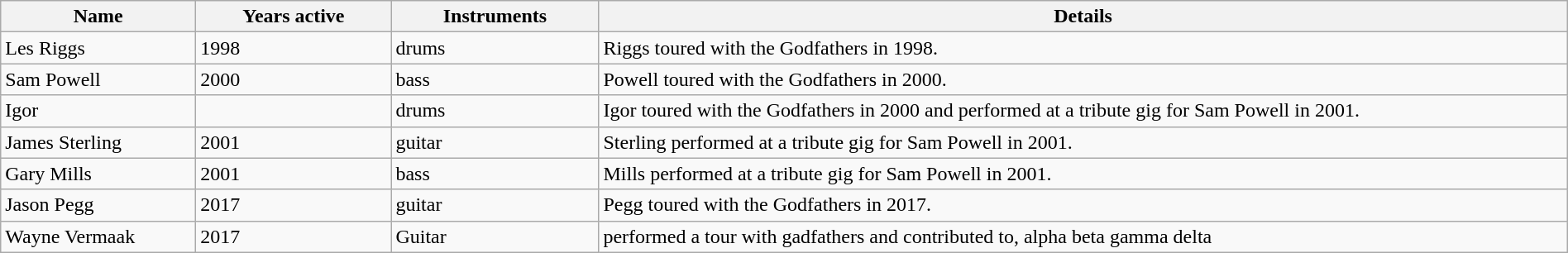<table class="wikitable" border="1" width=100%>
<tr>
<th width="150">Name</th>
<th width="150">Years active</th>
<th width="160">Instruments</th>
<th>Details</th>
</tr>
<tr>
<td>Les Riggs</td>
<td>1998</td>
<td>drums</td>
<td>Riggs toured with the Godfathers in 1998.</td>
</tr>
<tr>
<td>Sam Powell</td>
<td>2000</td>
<td>bass</td>
<td>Powell toured with the Godfathers in 2000.</td>
</tr>
<tr>
<td>Igor</td>
<td></td>
<td>drums</td>
<td>Igor toured with the Godfathers in 2000 and performed at a tribute gig for Sam Powell in 2001.</td>
</tr>
<tr>
<td>James Sterling</td>
<td>2001</td>
<td>guitar</td>
<td>Sterling performed at a tribute gig for Sam Powell in 2001.</td>
</tr>
<tr>
<td>Gary Mills</td>
<td>2001</td>
<td>bass</td>
<td>Mills performed at a tribute gig for Sam Powell in 2001.</td>
</tr>
<tr>
<td>Jason Pegg</td>
<td>2017</td>
<td>guitar</td>
<td>Pegg toured with the Godfathers in 2017.</td>
</tr>
<tr>
<td>Wayne Vermaak</td>
<td>2017</td>
<td>Guitar</td>
<td>performed a tour with gadfathers and contributed to, alpha beta gamma delta</td>
</tr>
</table>
